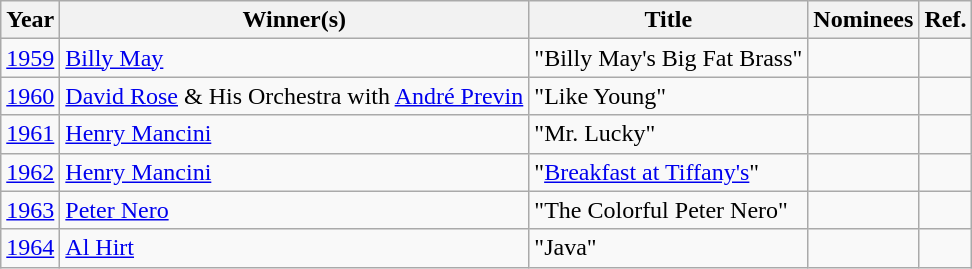<table class="wikitable sortable">
<tr>
<th scope="col">Year</th>
<th scope="col">Winner(s)</th>
<th scope="col">Title</th>
<th scope="col" class="unsortable">Nominees</th>
<th scope="col" class="unsortable">Ref.</th>
</tr>
<tr>
<td align="center"><a href='#'>1959</a></td>
<td><a href='#'>Billy May</a></td>
<td>"Billy May's Big Fat Brass"</td>
<td></td>
<td align="center"></td>
</tr>
<tr>
<td align="center"><a href='#'>1960</a></td>
<td><a href='#'>David Rose</a> & His Orchestra with <a href='#'>André Previn</a></td>
<td>"Like Young"</td>
<td></td>
<td align="center"></td>
</tr>
<tr>
<td align="center"><a href='#'>1961</a></td>
<td><a href='#'>Henry Mancini</a></td>
<td>"Mr. Lucky"</td>
<td></td>
<td align="center"></td>
</tr>
<tr>
<td align="center"><a href='#'>1962</a></td>
<td><a href='#'>Henry Mancini</a></td>
<td>"<a href='#'>Breakfast at Tiffany's</a>"</td>
<td></td>
<td align="center"></td>
</tr>
<tr>
<td align="center"><a href='#'>1963</a></td>
<td><a href='#'>Peter Nero</a></td>
<td>"The Colorful Peter Nero"</td>
<td></td>
<td align="center"></td>
</tr>
<tr>
<td align="center"><a href='#'>1964</a></td>
<td><a href='#'>Al Hirt</a></td>
<td>"Java"</td>
<td></td>
<td align="center"></td>
</tr>
</table>
